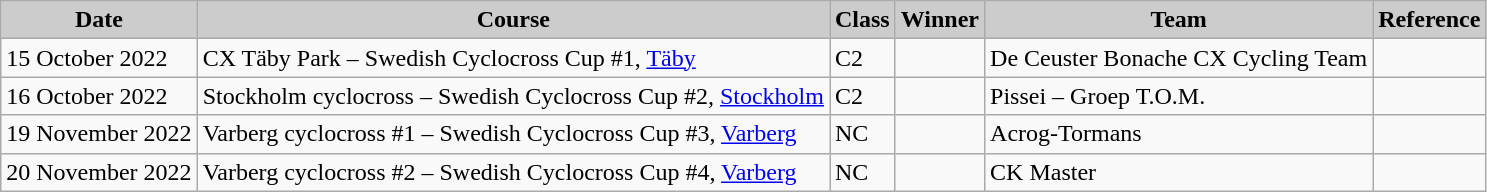<table class="wikitable sortable alternance ">
<tr>
<th scope="col" style="background-color:#CCCCCC;">Date</th>
<th scope="col" style="background-color:#CCCCCC;">Course</th>
<th scope="col" style="background-color:#CCCCCC;">Class</th>
<th scope="col" style="background-color:#CCCCCC;">Winner</th>
<th scope="col" style="background-color:#CCCCCC;">Team</th>
<th scope="col" style="background-color:#CCCCCC;">Reference</th>
</tr>
<tr>
<td>15 October 2022</td>
<td> CX Täby Park – Swedish Cyclocross Cup #1, <a href='#'>Täby</a></td>
<td>C2</td>
<td></td>
<td>De Ceuster Bonache CX Cycling Team</td>
<td></td>
</tr>
<tr>
<td>16 October 2022</td>
<td> Stockholm cyclocross – Swedish Cyclocross Cup #2, <a href='#'>Stockholm</a></td>
<td>C2</td>
<td></td>
<td>Pissei – Groep T.O.M.</td>
<td></td>
</tr>
<tr>
<td>19 November 2022</td>
<td> Varberg cyclocross #1 – Swedish Cyclocross Cup #3, <a href='#'>Varberg</a></td>
<td>NC</td>
<td></td>
<td>Acrog-Tormans</td>
<td></td>
</tr>
<tr>
<td>20 November 2022</td>
<td> Varberg cyclocross #2 – Swedish Cyclocross Cup #4, <a href='#'>Varberg</a></td>
<td>NC</td>
<td></td>
<td>CK Master</td>
<td></td>
</tr>
</table>
